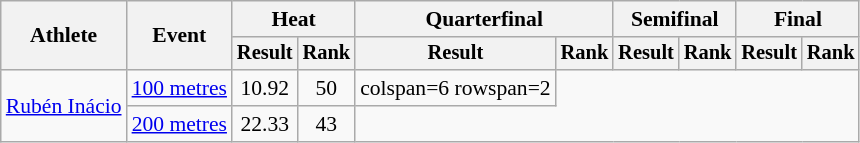<table class=wikitable style=font-size:90%>
<tr>
<th rowspan=2>Athlete</th>
<th rowspan=2>Event</th>
<th colspan=2>Heat</th>
<th colspan=2>Quarterfinal</th>
<th colspan=2>Semifinal</th>
<th colspan=2>Final</th>
</tr>
<tr style=font-size:95%>
<th>Result</th>
<th>Rank</th>
<th>Result</th>
<th>Rank</th>
<th>Result</th>
<th>Rank</th>
<th>Result</th>
<th>Rank</th>
</tr>
<tr align=center>
<td align=left rowspan=2><a href='#'>Rubén Inácio</a></td>
<td align=left><a href='#'>100 metres</a></td>
<td>10.92</td>
<td>50</td>
<td>colspan=6 rowspan=2 </td>
</tr>
<tr align=center>
<td align=left><a href='#'>200 metres</a></td>
<td>22.33</td>
<td>43</td>
</tr>
</table>
